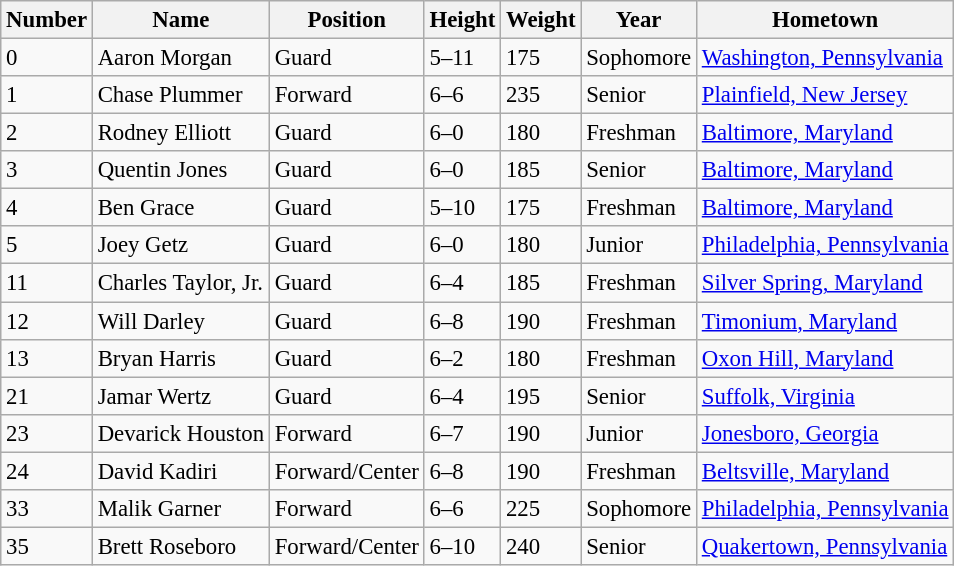<table class="wikitable sortable" style="font-size: 95%;">
<tr>
<th>Number</th>
<th>Name</th>
<th>Position</th>
<th>Height</th>
<th>Weight</th>
<th>Year</th>
<th>Hometown</th>
</tr>
<tr>
<td>0</td>
<td>Aaron Morgan</td>
<td>Guard</td>
<td>5–11</td>
<td>175</td>
<td>Sophomore</td>
<td><a href='#'>Washington, Pennsylvania</a></td>
</tr>
<tr>
<td>1</td>
<td>Chase Plummer</td>
<td>Forward</td>
<td>6–6</td>
<td>235</td>
<td>Senior</td>
<td><a href='#'>Plainfield, New Jersey</a></td>
</tr>
<tr>
<td>2</td>
<td>Rodney Elliott</td>
<td>Guard</td>
<td>6–0</td>
<td>180</td>
<td>Freshman</td>
<td><a href='#'>Baltimore, Maryland</a></td>
</tr>
<tr>
<td>3</td>
<td>Quentin Jones</td>
<td>Guard</td>
<td>6–0</td>
<td>185</td>
<td>Senior</td>
<td><a href='#'>Baltimore, Maryland</a></td>
</tr>
<tr>
<td>4</td>
<td>Ben Grace</td>
<td>Guard</td>
<td>5–10</td>
<td>175</td>
<td>Freshman</td>
<td><a href='#'>Baltimore, Maryland</a></td>
</tr>
<tr>
<td>5</td>
<td>Joey Getz</td>
<td>Guard</td>
<td>6–0</td>
<td>180</td>
<td>Junior</td>
<td><a href='#'>Philadelphia, Pennsylvania</a></td>
</tr>
<tr>
<td>11</td>
<td>Charles Taylor, Jr.</td>
<td>Guard</td>
<td>6–4</td>
<td>185</td>
<td>Freshman</td>
<td><a href='#'>Silver Spring, Maryland</a></td>
</tr>
<tr>
<td>12</td>
<td>Will Darley</td>
<td>Guard</td>
<td>6–8</td>
<td>190</td>
<td>Freshman</td>
<td><a href='#'>Timonium, Maryland</a></td>
</tr>
<tr>
<td>13</td>
<td>Bryan Harris</td>
<td>Guard</td>
<td>6–2</td>
<td>180</td>
<td>Freshman</td>
<td><a href='#'>Oxon Hill, Maryland</a></td>
</tr>
<tr>
<td>21</td>
<td>Jamar Wertz</td>
<td>Guard</td>
<td>6–4</td>
<td>195</td>
<td>Senior</td>
<td><a href='#'>Suffolk, Virginia</a></td>
</tr>
<tr>
<td>23</td>
<td>Devarick Houston</td>
<td>Forward</td>
<td>6–7</td>
<td>190</td>
<td>Junior</td>
<td><a href='#'>Jonesboro, Georgia</a></td>
</tr>
<tr>
<td>24</td>
<td>David Kadiri</td>
<td>Forward/Center</td>
<td>6–8</td>
<td>190</td>
<td>Freshman</td>
<td><a href='#'>Beltsville, Maryland</a></td>
</tr>
<tr>
<td>33</td>
<td>Malik Garner</td>
<td>Forward</td>
<td>6–6</td>
<td>225</td>
<td>Sophomore</td>
<td><a href='#'>Philadelphia, Pennsylvania</a></td>
</tr>
<tr>
<td>35</td>
<td>Brett Roseboro</td>
<td>Forward/Center</td>
<td>6–10</td>
<td>240</td>
<td>Senior</td>
<td><a href='#'>Quakertown, Pennsylvania</a></td>
</tr>
</table>
